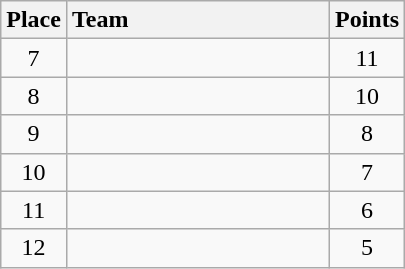<table class="wikitable" style="text-align:center; margin-top:0; margin-bottom:0;">
<tr>
<th>Place</th>
<th style="width:10.5em; text-align:left;">Team</th>
<th>Points</th>
</tr>
<tr>
<td>7</td>
<td align=left></td>
<td>11</td>
</tr>
<tr>
<td>8</td>
<td align=left></td>
<td>10</td>
</tr>
<tr>
<td>9</td>
<td align=left></td>
<td>8</td>
</tr>
<tr>
<td>10</td>
<td align=left></td>
<td>7</td>
</tr>
<tr>
<td>11</td>
<td align=left></td>
<td>6</td>
</tr>
<tr>
<td>12</td>
<td align=left></td>
<td>5</td>
</tr>
</table>
